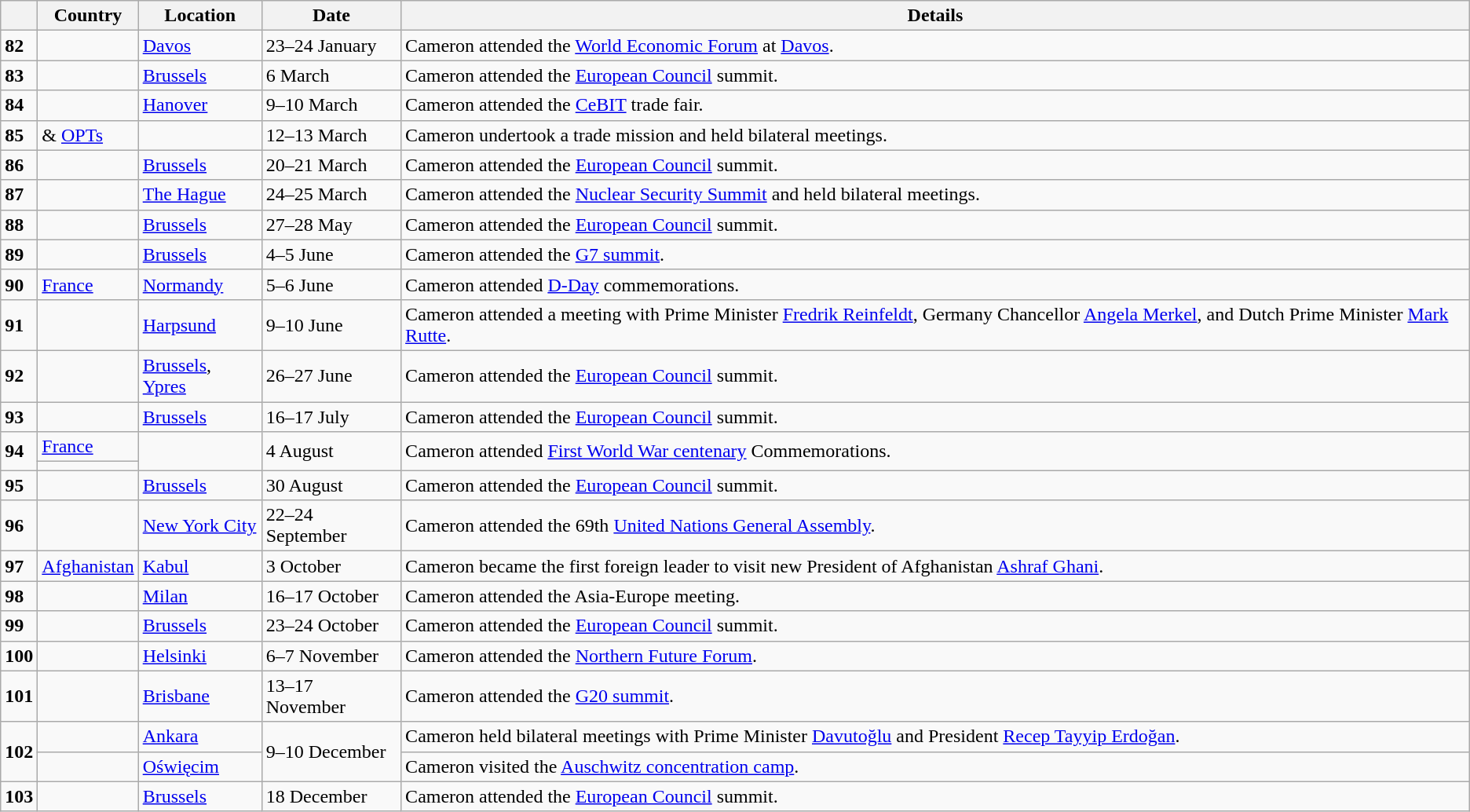<table class="wikitable sortable">
<tr>
<th></th>
<th>Country</th>
<th>Location</th>
<th>Date</th>
<th>Details</th>
</tr>
<tr>
<td><strong>82</strong></td>
<td></td>
<td><a href='#'>Davos</a></td>
<td>23–24 January</td>
<td>Cameron attended the <a href='#'>World Economic Forum</a> at <a href='#'>Davos</a>.</td>
</tr>
<tr>
<td><strong>83</strong></td>
<td></td>
<td><a href='#'>Brussels</a></td>
<td>6 March</td>
<td>Cameron attended the <a href='#'>European Council</a> summit.</td>
</tr>
<tr>
<td><strong>84</strong></td>
<td></td>
<td><a href='#'>Hanover</a></td>
<td>9–10 March</td>
<td>Cameron attended the <a href='#'>CeBIT</a> trade fair.</td>
</tr>
<tr>
<td><strong>85</strong></td>
<td> & <a href='#'>OPTs</a></td>
<td></td>
<td>12–13 March</td>
<td>Cameron undertook a trade mission and held bilateral meetings.</td>
</tr>
<tr>
<td><strong>86</strong></td>
<td></td>
<td><a href='#'>Brussels</a></td>
<td>20–21 March</td>
<td>Cameron attended the <a href='#'>European Council</a> summit.</td>
</tr>
<tr>
<td><strong>87</strong></td>
<td></td>
<td><a href='#'>The Hague</a></td>
<td>24–25 March</td>
<td>Cameron attended the <a href='#'>Nuclear Security Summit</a> and held bilateral meetings.</td>
</tr>
<tr>
<td><strong>88</strong></td>
<td></td>
<td><a href='#'>Brussels</a></td>
<td>27–28 May</td>
<td>Cameron attended the <a href='#'>European Council</a> summit.</td>
</tr>
<tr>
<td><strong>89</strong></td>
<td></td>
<td><a href='#'>Brussels</a></td>
<td>4–5 June</td>
<td>Cameron attended the <a href='#'>G7 summit</a>.</td>
</tr>
<tr>
<td><strong>90</strong></td>
<td> <a href='#'>France</a></td>
<td><a href='#'>Normandy</a></td>
<td>5–6 June</td>
<td>Cameron attended <a href='#'>D-Day</a> commemorations.</td>
</tr>
<tr>
<td><strong>91</strong></td>
<td></td>
<td><a href='#'>Harpsund</a></td>
<td>9–10 June</td>
<td>Cameron attended a meeting with Prime Minister <a href='#'>Fredrik Reinfeldt</a>, Germany Chancellor <a href='#'>Angela Merkel</a>, and Dutch Prime Minister <a href='#'>Mark Rutte</a>.</td>
</tr>
<tr>
<td><strong>92</strong></td>
<td></td>
<td><a href='#'>Brussels</a>, <a href='#'>Ypres</a></td>
<td>26–27 June</td>
<td>Cameron attended the <a href='#'>European Council</a> summit.</td>
</tr>
<tr>
<td><strong>93</strong></td>
<td></td>
<td><a href='#'>Brussels</a></td>
<td>16–17 July</td>
<td>Cameron attended the <a href='#'>European Council</a> summit.</td>
</tr>
<tr>
<td rowspan=2><strong>94</strong></td>
<td> <a href='#'>France</a></td>
<td rowspan=2></td>
<td rowspan=2>4 August</td>
<td rowspan=2>Cameron attended <a href='#'>First World War centenary</a> Commemorations.</td>
</tr>
<tr>
<td></td>
</tr>
<tr>
<td><strong>95</strong></td>
<td></td>
<td><a href='#'>Brussels</a></td>
<td>30 August</td>
<td>Cameron attended the <a href='#'>European Council</a> summit.</td>
</tr>
<tr>
<td><strong>96</strong></td>
<td></td>
<td><a href='#'>New York City</a></td>
<td>22–24 September</td>
<td>Cameron attended the 69th <a href='#'>United Nations General Assembly</a>.</td>
</tr>
<tr>
<td><strong>97</strong></td>
<td> <a href='#'>Afghanistan</a></td>
<td><a href='#'>Kabul</a></td>
<td>3 October</td>
<td>Cameron became the first foreign leader to visit new President of Afghanistan <a href='#'>Ashraf Ghani</a>.</td>
</tr>
<tr>
<td><strong>98</strong></td>
<td></td>
<td><a href='#'>Milan</a></td>
<td>16–17 October</td>
<td>Cameron attended the Asia-Europe meeting.</td>
</tr>
<tr>
<td><strong>99</strong></td>
<td></td>
<td><a href='#'>Brussels</a></td>
<td>23–24 October</td>
<td>Cameron attended the <a href='#'>European Council</a> summit.</td>
</tr>
<tr>
<td><strong>100</strong></td>
<td></td>
<td><a href='#'>Helsinki</a></td>
<td>6–7 November</td>
<td>Cameron attended the <a href='#'>Northern Future Forum</a>.</td>
</tr>
<tr>
<td><strong>101</strong></td>
<td></td>
<td><a href='#'>Brisbane</a></td>
<td>13–17 November</td>
<td>Cameron attended the <a href='#'>G20 summit</a>.</td>
</tr>
<tr>
<td rowspan=2><strong>102</strong></td>
<td></td>
<td><a href='#'>Ankara</a></td>
<td rowspan=2>9–10 December</td>
<td>Cameron held bilateral meetings with Prime Minister <a href='#'>Davutoğlu</a> and President <a href='#'>Recep Tayyip Erdoğan</a>.</td>
</tr>
<tr>
<td></td>
<td><a href='#'>Oświęcim</a></td>
<td>Cameron visited the <a href='#'>Auschwitz concentration camp</a>.</td>
</tr>
<tr>
<td><strong>103</strong></td>
<td></td>
<td><a href='#'>Brussels</a></td>
<td>18 December</td>
<td>Cameron attended the <a href='#'>European Council</a> summit.</td>
</tr>
</table>
